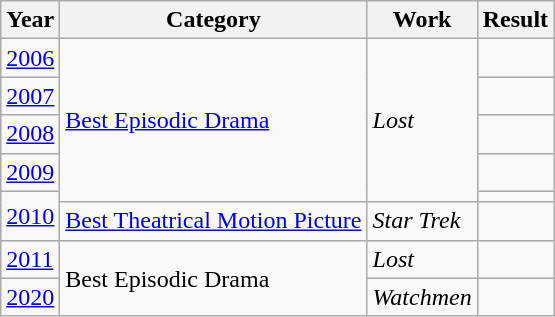<table class="wikitable">
<tr>
<th>Year</th>
<th>Category</th>
<th>Work</th>
<th>Result</th>
</tr>
<tr>
<td><a href='#'>2006</a></td>
<td rowspan="5"><a href='#'>Best Episodic Drama</a></td>
<td rowspan="5"><em>Lost</em></td>
<td></td>
</tr>
<tr>
<td><a href='#'>2007</a></td>
<td></td>
</tr>
<tr>
<td><a href='#'>2008</a></td>
<td></td>
</tr>
<tr>
<td><a href='#'>2009</a></td>
<td></td>
</tr>
<tr>
<td rowspan="2"><a href='#'>2010</a></td>
<td></td>
</tr>
<tr>
<td><a href='#'>Best Theatrical Motion Picture</a></td>
<td><em>Star Trek</em></td>
<td></td>
</tr>
<tr>
<td><a href='#'>2011</a></td>
<td rowspan="2">Best Episodic Drama</td>
<td><em>Lost</em></td>
<td></td>
</tr>
<tr>
<td><a href='#'>2020</a></td>
<td><em>Watchmen</em></td>
<td></td>
</tr>
</table>
